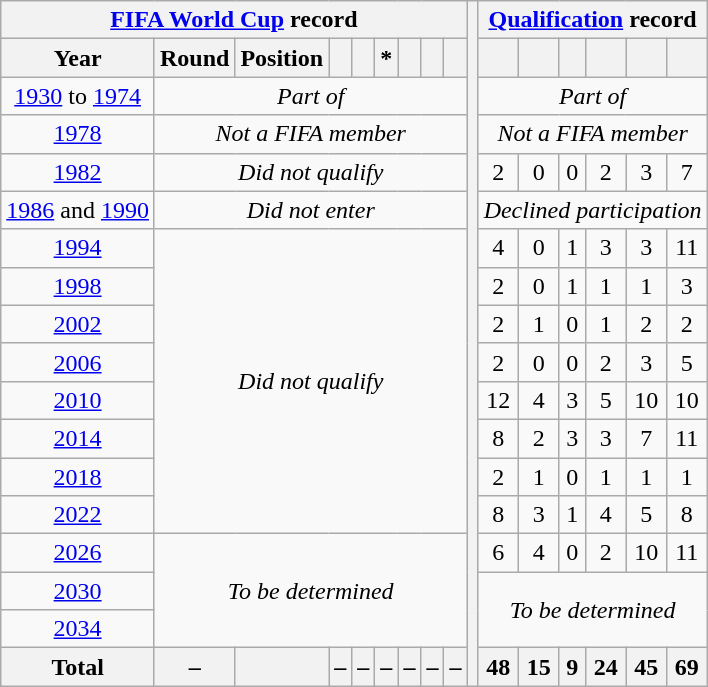<table class="wikitable" style="text-align: center;">
<tr>
<th colspan=9><a href='#'>FIFA World Cup</a> record</th>
<th rowspan=39></th>
<th colspan=6><a href='#'>Qualification</a> record</th>
</tr>
<tr>
<th>Year</th>
<th>Round</th>
<th>Position</th>
<th></th>
<th></th>
<th>*</th>
<th></th>
<th></th>
<th></th>
<th></th>
<th></th>
<th></th>
<th></th>
<th></th>
<th></th>
</tr>
<tr>
<td><a href='#'>1930</a> to <a href='#'>1974</a></td>
<td colspan=8><em>Part of </em></td>
<td colspan=6><em>Part of </em></td>
</tr>
<tr>
<td> <a href='#'>1978</a></td>
<td colspan=8><em>Not a FIFA member</em></td>
<td colspan=6><em>Not a FIFA member</em></td>
</tr>
<tr>
<td> <a href='#'>1982</a></td>
<td colspan=8><em>Did not qualify</em></td>
<td>2</td>
<td>0</td>
<td>0</td>
<td>2</td>
<td>3</td>
<td>7</td>
</tr>
<tr>
<td><a href='#'>1986</a> and <a href='#'>1990</a></td>
<td colspan=8><em>Did not enter</em></td>
<td colspan=6><em>Declined participation</em></td>
</tr>
<tr>
<td> <a href='#'>1994</a></td>
<td colspan=8 rowspan=8><em>Did not qualify</em></td>
<td>4</td>
<td>0</td>
<td>1</td>
<td>3</td>
<td>3</td>
<td>11</td>
</tr>
<tr>
<td> <a href='#'>1998</a></td>
<td>2</td>
<td>0</td>
<td>1</td>
<td>1</td>
<td>1</td>
<td>3</td>
</tr>
<tr>
<td>  <a href='#'>2002</a></td>
<td>2</td>
<td>1</td>
<td>0</td>
<td>1</td>
<td>2</td>
<td>2</td>
</tr>
<tr>
<td> <a href='#'>2006</a></td>
<td>2</td>
<td>0</td>
<td>0</td>
<td>2</td>
<td>3</td>
<td>5</td>
</tr>
<tr>
<td> <a href='#'>2010</a></td>
<td>12</td>
<td>4</td>
<td>3</td>
<td>5</td>
<td>10</td>
<td>10</td>
</tr>
<tr>
<td> <a href='#'>2014</a></td>
<td>8</td>
<td>2</td>
<td>3</td>
<td>3</td>
<td>7</td>
<td>11</td>
</tr>
<tr>
<td> <a href='#'>2018</a></td>
<td>2</td>
<td>1</td>
<td>0</td>
<td>1</td>
<td>1</td>
<td>1</td>
</tr>
<tr>
<td> <a href='#'>2022</a></td>
<td>8</td>
<td>3</td>
<td>1</td>
<td>4</td>
<td>5</td>
<td>8</td>
</tr>
<tr>
<td>   <a href='#'>2026</a></td>
<td colspan=8 rowspan=3><em>To be determined</em></td>
<td>6</td>
<td>4</td>
<td>0</td>
<td>2</td>
<td>10</td>
<td>11</td>
</tr>
<tr>
<td>   <a href='#'>2030</a></td>
<td colspan=6 rowspan=2><em>To be determined</em></td>
</tr>
<tr>
<td> <a href='#'>2034</a></td>
</tr>
<tr>
<th>Total</th>
<th>–</th>
<th></th>
<th>–</th>
<th>–</th>
<th>–</th>
<th>–</th>
<th>–</th>
<th>–</th>
<th>48</th>
<th>15</th>
<th>9</th>
<th>24</th>
<th>45</th>
<th>69</th>
</tr>
</table>
